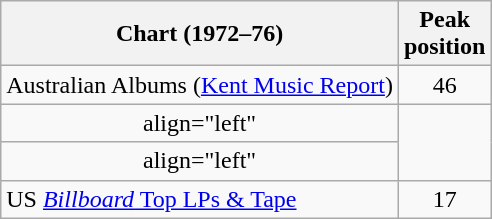<table class="wikitable sortable plainrowheaders" style="text-align:center">
<tr>
<th scope="col">Chart (1972–76)</th>
<th scope="col">Peak<br>position</th>
</tr>
<tr>
<td align="left">Australian Albums (<a href='#'>Kent Music Report</a>)</td>
<td align="center">46</td>
</tr>
<tr>
<td>align="left"</td>
</tr>
<tr>
<td>align="left"</td>
</tr>
<tr>
<td align="left">US <a href='#'><em>Billboard</em> Top LPs & Tape</a></td>
<td align="center">17</td>
</tr>
</table>
